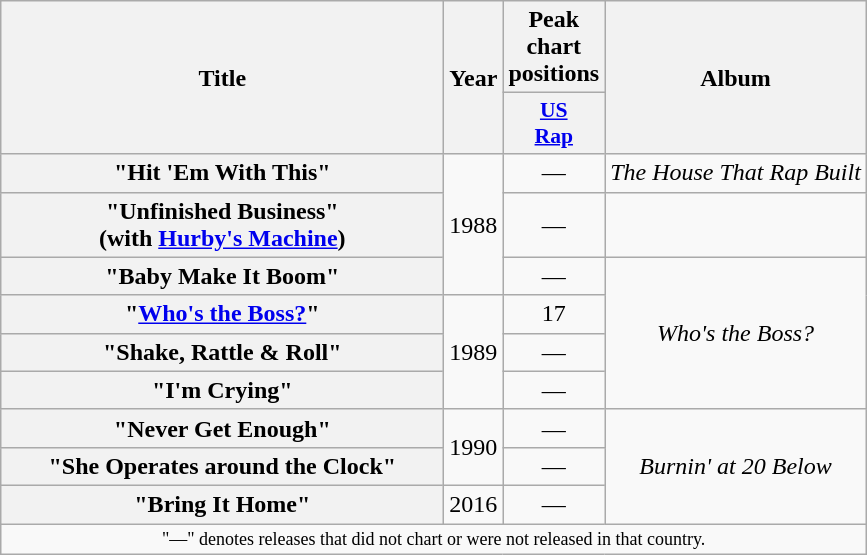<table class="wikitable plainrowheaders" style="text-align:center;" border="1">
<tr>
<th scope="col" rowspan="2" style="width:18em;">Title</th>
<th scope="col" rowspan="2">Year</th>
<th scope="col" colspan="1">Peak chart positions</th>
<th scope="col" rowspan="2">Album</th>
</tr>
<tr>
<th scope="col" style="width:3em;font-size:90%;"><a href='#'>US <br>Rap</a><br></th>
</tr>
<tr>
<th scope="row">"Hit 'Em With This"</th>
<td rowspan="3">1988</td>
<td align="center">—</td>
<td><em>The House That Rap Built</em></td>
</tr>
<tr>
<th scope="row">"Unfinished Business"<br><span>(with <a href='#'>Hurby's Machine</a>)</span></th>
<td align="center">—</td>
<td></td>
</tr>
<tr>
<th scope="row">"Baby Make It Boom"</th>
<td align="center">—</td>
<td rowspan="4"><em>Who's the Boss?</em></td>
</tr>
<tr>
<th scope="row">"<a href='#'>Who's the Boss?</a>"</th>
<td rowspan="3">1989</td>
<td align="center">17</td>
</tr>
<tr>
<th scope="row">"Shake, Rattle & Roll"</th>
<td align="center">—</td>
</tr>
<tr>
<th scope="row">"I'm Crying"</th>
<td align="center">—</td>
</tr>
<tr>
<th scope="row">"Never Get Enough"</th>
<td rowspan="2">1990</td>
<td align="center">—</td>
<td rowspan="3"><em>Burnin' at 20 Below</em></td>
</tr>
<tr>
<th scope="row">"She Operates around the Clock"</th>
<td align="center">—</td>
</tr>
<tr>
<th scope="row">"Bring It Home"</th>
<td>2016</td>
<td align="center">—</td>
</tr>
<tr>
<td colspan="6"  style="text-align:center; font-size:75%;">"—" denotes releases that did not chart or were not released in that country.</td>
</tr>
</table>
